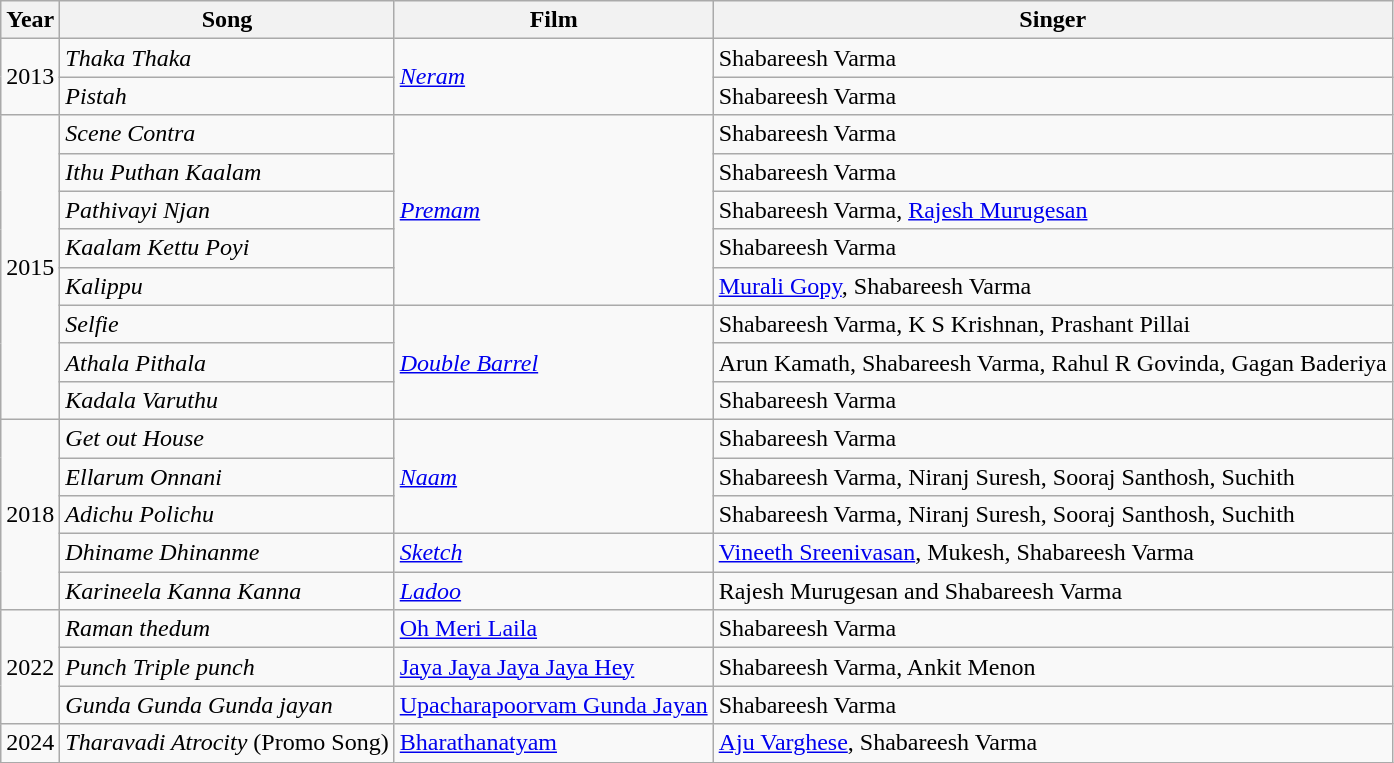<table class="wikitable">
<tr>
<th>Year</th>
<th>Song</th>
<th>Film</th>
<th>Singer</th>
</tr>
<tr>
<td rowspan="2">2013</td>
<td><em>Thaka Thaka</em></td>
<td rowspan="2"><em><a href='#'>Neram</a></em></td>
<td>Shabareesh Varma</td>
</tr>
<tr>
<td><em>Pistah</em></td>
<td>Shabareesh Varma</td>
</tr>
<tr>
<td rowspan="8">2015</td>
<td><em>Scene Contra</em></td>
<td rowspan="5"><em><a href='#'>Premam</a></em></td>
<td>Shabareesh Varma</td>
</tr>
<tr>
<td><em>Ithu Puthan Kaalam</em></td>
<td>Shabareesh Varma</td>
</tr>
<tr>
<td><em>Pathivayi Njan</em></td>
<td>Shabareesh Varma, <a href='#'>Rajesh Murugesan</a></td>
</tr>
<tr>
<td><em>Kaalam Kettu Poyi</em></td>
<td>Shabareesh Varma</td>
</tr>
<tr>
<td><em>Kalippu</em></td>
<td><a href='#'>Murali Gopy</a>, Shabareesh Varma</td>
</tr>
<tr>
<td><em>Selfie</em></td>
<td rowspan="3"><em><a href='#'>Double Barrel</a></em></td>
<td>Shabareesh Varma, K S Krishnan, Prashant Pillai</td>
</tr>
<tr>
<td><em>Athala Pithala</em></td>
<td>Arun Kamath, Shabareesh Varma, Rahul R Govinda, Gagan Baderiya</td>
</tr>
<tr>
<td><em>Kadala Varuthu</em></td>
<td>Shabareesh Varma</td>
</tr>
<tr>
<td rowspan="5">2018</td>
<td><em>Get out House</em></td>
<td rowspan="3"><em><a href='#'>Naam</a></em></td>
<td>Shabareesh Varma</td>
</tr>
<tr>
<td><em>Ellarum Onnani</em></td>
<td>Shabareesh Varma, Niranj Suresh, Sooraj Santhosh, Suchith</td>
</tr>
<tr>
<td><em>Adichu Polichu</em></td>
<td>Shabareesh Varma, Niranj Suresh, Sooraj Santhosh, Suchith</td>
</tr>
<tr>
<td><em>Dhiname Dhinanme</em></td>
<td><em><a href='#'>Sketch</a></em></td>
<td><a href='#'>Vineeth Sreenivasan</a>, Mukesh, Shabareesh Varma</td>
</tr>
<tr>
<td><em>Karineela Kanna Kanna</em></td>
<td><em><a href='#'>Ladoo</a></em></td>
<td>Rajesh Murugesan and Shabareesh Varma</td>
</tr>
<tr>
<td rowspan="3">2022</td>
<td><em>Raman thedum</em></td>
<td><a href='#'>Oh Meri Laila</a></td>
<td>Shabareesh Varma</td>
</tr>
<tr>
<td><em>Punch Triple punch</em></td>
<td><a href='#'>Jaya Jaya Jaya Jaya Hey</a></td>
<td>Shabareesh Varma, Ankit Menon</td>
</tr>
<tr>
<td><em>Gunda Gunda Gunda jayan</em></td>
<td><a href='#'>Upacharapoorvam Gunda Jayan</a></td>
<td>Shabareesh Varma</td>
</tr>
<tr>
<td>2024</td>
<td><em>Tharavadi Atrocity</em> (Promo Song)</td>
<td><a href='#'>Bharathanatyam</a></td>
<td><a href='#'>Aju Varghese</a>, Shabareesh Varma</td>
</tr>
</table>
